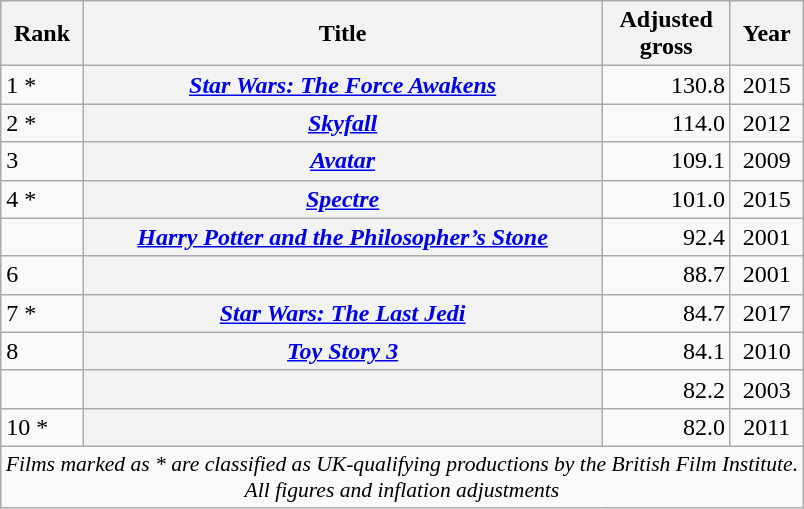<table class="wikitable sortable plainrowheaders">
<tr>
<th scope="col">Rank</th>
<th scope="col">Title</th>
<th scope="col">Adjusted<br>gross<br></th>
<th scope="col">Year</th>
</tr>
<tr>
<td>1 *</td>
<th scope="row"><em><a href='#'>Star Wars: The Force Awakens</a></em></th>
<td align="right">130.8</td>
<td style="text-align:center;">2015</td>
</tr>
<tr>
<td>2 *</td>
<th scope="row"><em><a href='#'>Skyfall</a></em></th>
<td align="right">114.0</td>
<td style="text-align:center;">2012</td>
</tr>
<tr>
<td>3</td>
<th scope="row"><em><a href='#'>Avatar</a></em></th>
<td align="right">109.1</td>
<td style="text-align:center;">2009</td>
</tr>
<tr>
<td>4 *</td>
<th scope="row"><em><a href='#'>Spectre</a></em></th>
<td align="right">101.0</td>
<td style="text-align:center;">2015</td>
</tr>
<tr>
<td></td>
<th scope="row"><em><a href='#'>Harry Potter and the Philosopher’s Stone</a></em></th>
<td align="right">92.4</td>
<td style="text-align:center;">2001</td>
</tr>
<tr>
<td>6</td>
<th scope="row"><em></em></th>
<td align="right">88.7</td>
<td style="text-align:center;">2001</td>
</tr>
<tr>
<td>7 *</td>
<th scope="row"><em><a href='#'>Star Wars: The Last Jedi</a></em></th>
<td align="right">84.7</td>
<td style="text-align:center;">2017</td>
</tr>
<tr>
<td>8</td>
<th scope="row"><em><a href='#'>Toy Story 3</a></em></th>
<td align="right">84.1</td>
<td style="text-align:center;">2010</td>
</tr>
<tr>
<td></td>
<th scope="row"></th>
<td align="right">82.2</td>
<td style="text-align:center;">2003</td>
</tr>
<tr>
<td>10 *</td>
<th scope="row"><em></em></th>
<td align="right">82.0</td>
<td style="text-align:center;">2011</td>
</tr>
<tr class="sortbottom" style="text-align:center; font-size:90%">
<td colspan="4"><em>Films marked as * are classified as UK-qualifying productions by the British Film Institute.<br>All figures and inflation adjustments </em></td>
</tr>
</table>
